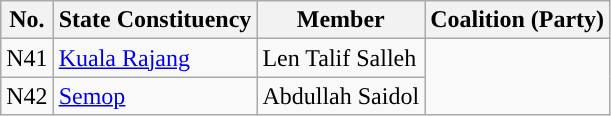<table class="wikitable">
<tr>
<th>No.</th>
<th>State Constituency</th>
<th>Member</th>
<th>Coalition (Party)</th>
</tr>
<tr>
<td>N41</td>
<td><a href='#'>Kuala Rajang</a></td>
<td>Len Talif Salleh</td>
<td rowspan="2"></td>
</tr>
<tr>
<td>N42</td>
<td><a href='#'>Semop</a></td>
<td>Abdullah Saidol</td>
</tr>
</table>
